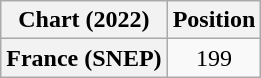<table class="wikitable plainrowheaders" style="text-align:center">
<tr>
<th scope="col">Chart (2022)</th>
<th scope="col">Position</th>
</tr>
<tr>
<th scope="row">France (SNEP)</th>
<td>199</td>
</tr>
</table>
